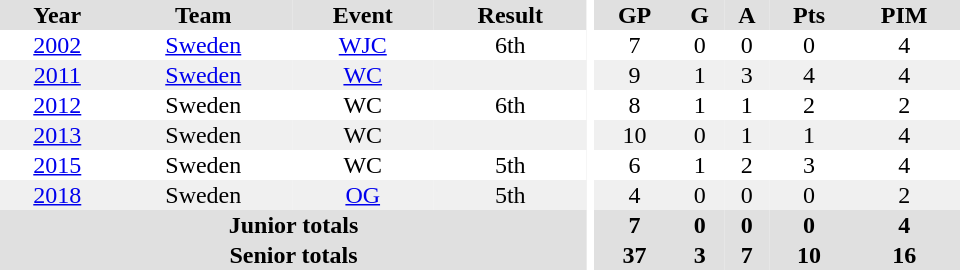<table border="0" cellpadding="1" cellspacing="0" ID="Table3" style="text-align:center; width:40em">
<tr ALIGN="center" bgcolor="#e0e0e0">
<th>Year</th>
<th>Team</th>
<th>Event</th>
<th>Result</th>
<th rowspan="99" bgcolor="#ffffff"></th>
<th>GP</th>
<th>G</th>
<th>A</th>
<th>Pts</th>
<th>PIM</th>
</tr>
<tr>
<td><a href='#'>2002</a></td>
<td><a href='#'>Sweden</a></td>
<td><a href='#'>WJC</a></td>
<td>6th</td>
<td>7</td>
<td>0</td>
<td>0</td>
<td>0</td>
<td>4</td>
</tr>
<tr bgcolor="#f0f0f0">
<td><a href='#'>2011</a></td>
<td><a href='#'>Sweden</a></td>
<td><a href='#'>WC</a></td>
<td></td>
<td>9</td>
<td>1</td>
<td>3</td>
<td>4</td>
<td>4</td>
</tr>
<tr>
<td><a href='#'>2012</a></td>
<td>Sweden</td>
<td>WC</td>
<td>6th</td>
<td>8</td>
<td>1</td>
<td>1</td>
<td>2</td>
<td>2</td>
</tr>
<tr bgcolor="#f0f0f0">
<td><a href='#'>2013</a></td>
<td>Sweden</td>
<td>WC</td>
<td></td>
<td>10</td>
<td>0</td>
<td>1</td>
<td>1</td>
<td>4</td>
</tr>
<tr>
<td><a href='#'>2015</a></td>
<td>Sweden</td>
<td>WC</td>
<td>5th</td>
<td>6</td>
<td>1</td>
<td>2</td>
<td>3</td>
<td>4</td>
</tr>
<tr bgcolor="#f0f0f0">
<td><a href='#'>2018</a></td>
<td>Sweden</td>
<td><a href='#'>OG</a></td>
<td>5th</td>
<td>4</td>
<td>0</td>
<td>0</td>
<td>0</td>
<td>2</td>
</tr>
<tr bgcolor="#e0e0e0">
<th colspan="4">Junior totals</th>
<th>7</th>
<th>0</th>
<th>0</th>
<th>0</th>
<th>4</th>
</tr>
<tr bgcolor="#e0e0e0">
<th colspan="4">Senior totals</th>
<th>37</th>
<th>3</th>
<th>7</th>
<th>10</th>
<th>16</th>
</tr>
</table>
